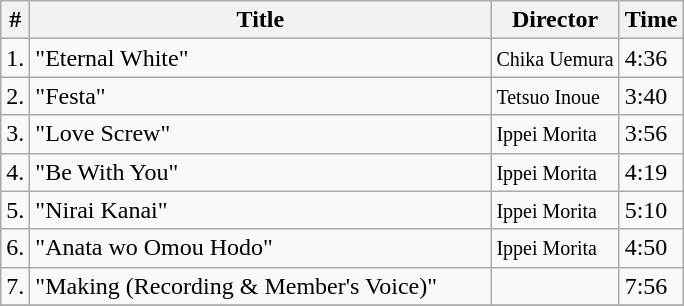<table class="wikitable">
<tr>
<th>#</th>
<th width="300">Title</th>
<th>Director</th>
<th>Time</th>
</tr>
<tr>
<td>1.</td>
<td>"Eternal White"</td>
<td><small>Chika Uemura</small></td>
<td>4:36</td>
</tr>
<tr>
<td>2.</td>
<td>"Festa"</td>
<td><small>Tetsuo Inoue</small></td>
<td>3:40</td>
</tr>
<tr>
<td>3.</td>
<td>"Love Screw"</td>
<td><small>Ippei Morita</small></td>
<td>3:56</td>
</tr>
<tr>
<td>4.</td>
<td>"Be With You"</td>
<td><small>Ippei Morita</small></td>
<td>4:19</td>
</tr>
<tr>
<td>5.</td>
<td>"Nirai Kanai"</td>
<td><small>Ippei Morita</small></td>
<td>5:10</td>
</tr>
<tr>
<td>6.</td>
<td>"Anata wo Omou Hodo"</td>
<td><small>Ippei Morita</small></td>
<td>4:50</td>
</tr>
<tr>
<td>7.</td>
<td>"Making (Recording & Member's Voice)"</td>
<td><small></small></td>
<td>7:56</td>
</tr>
<tr>
</tr>
</table>
